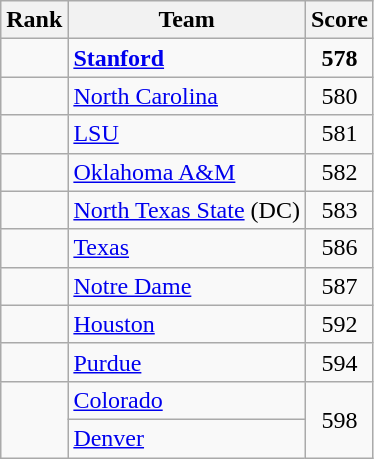<table class="wikitable sortable" style="text-align:center">
<tr>
<th dat-sort-type=number>Rank</th>
<th>Team</th>
<th>Score</th>
</tr>
<tr>
<td></td>
<td align=left><strong><a href='#'>Stanford</a></strong></td>
<td><strong>578</strong></td>
</tr>
<tr>
<td></td>
<td align=left><a href='#'>North Carolina</a></td>
<td>580</td>
</tr>
<tr>
<td></td>
<td align=left><a href='#'>LSU</a></td>
<td>581</td>
</tr>
<tr>
<td></td>
<td align=left><a href='#'>Oklahoma A&M</a></td>
<td>582</td>
</tr>
<tr>
<td></td>
<td align=left><a href='#'>North Texas State</a> (DC)</td>
<td>583</td>
</tr>
<tr>
<td></td>
<td align=left><a href='#'>Texas</a></td>
<td>586</td>
</tr>
<tr>
<td></td>
<td align=left><a href='#'>Notre Dame</a></td>
<td>587</td>
</tr>
<tr>
<td></td>
<td align=left><a href='#'>Houston</a></td>
<td>592</td>
</tr>
<tr>
<td></td>
<td align=left><a href='#'>Purdue</a></td>
<td>594</td>
</tr>
<tr>
<td rowspan=2></td>
<td align=left><a href='#'>Colorado</a></td>
<td rowspan=2>598</td>
</tr>
<tr>
<td align=left><a href='#'>Denver</a></td>
</tr>
</table>
